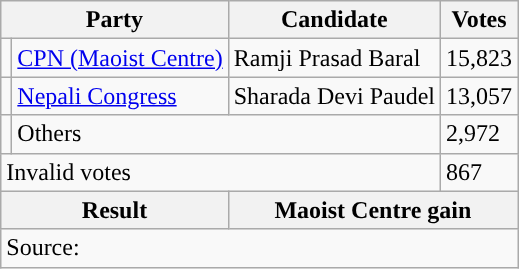<table class="wikitable">
<tr>
<th colspan="2">Party</th>
<th>Candidate</th>
<th>Votes</th>
</tr>
<tr>
<td style="background-color:"></td>
<td><a href='#'>CPN (Maoist Centre)</a></td>
<td>Ramji Prasad Baral</td>
<td>15,823</td>
</tr>
<tr>
<td style="background-color:"></td>
<td><a href='#'>Nepali Congress</a></td>
<td>Sharada Devi Paudel</td>
<td>13,057</td>
</tr>
<tr>
<td></td>
<td colspan="2">Others</td>
<td>2,972</td>
</tr>
<tr>
<td colspan="3">Invalid votes</td>
<td>867</td>
</tr>
<tr>
<th colspan="2">Result</th>
<th colspan="2">Maoist Centre gain</th>
</tr>
<tr>
<td colspan="4">Source: </td>
</tr>
</table>
